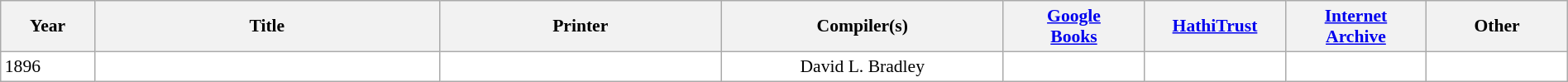<table class="wikitable collapsible sortable" border="0" cellpadding="1" style="color:black; background-color: #FFFFFF; font-size: 90%; width:100%">
<tr>
<th>Year</th>
<th>Title</th>
<th>Printer</th>
<th>Compiler(s)</th>
<th><a href='#'>Google<br>Books</a></th>
<th><a href='#'>HathiTrust</a></th>
<th><a href='#'>Internet<br>Archive</a></th>
<th>Other</th>
</tr>
<tr>
<td width="6%">1896</td>
<td width="22%" data-sort-value="bradley's reminiscenses 1896"></td>
<td style="text-align:center" width="18%"></td>
<td style="text-align:center" width="18%" data-sort-value="bradley 1896">David L. Bradley</td>
<td style="text-align:center" width="9%"></td>
<td style="text-align:center" width="9%" data-sort-value="library of congress 1896"></td>
<td style="text-align:center" width="9%" data-sort-value="library of congress 1896"></td>
<td style="text-align:center" width="9%"></td>
</tr>
</table>
